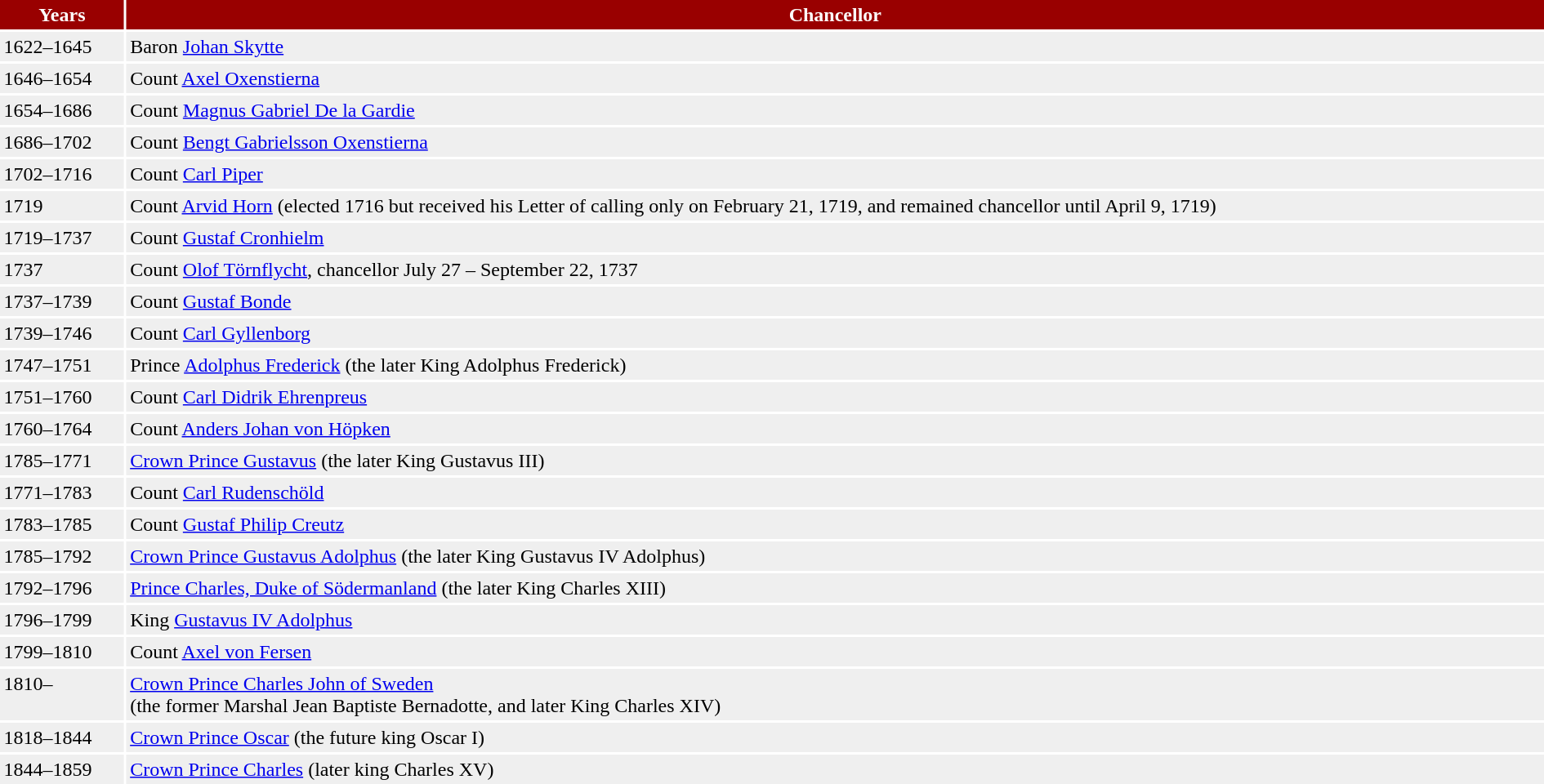<table width="100%" border="0" cellpadding="3" cellspacing="2">
<tr valign="top" style="background: #990000; color: #FFFFFF">
<th>Years</th>
<th>Chancellor</th>
</tr>
<tr valign="top" style="background: #efefef">
<td>1622–1645</td>
<td>Baron <a href='#'>Johan Skytte</a></td>
</tr>
<tr valign="top" style="background: #efefef">
<td>1646–1654</td>
<td>Count <a href='#'>Axel Oxenstierna</a></td>
</tr>
<tr valign="top" style="background: #efefef">
<td>1654–1686</td>
<td>Count <a href='#'>Magnus Gabriel De la Gardie</a></td>
</tr>
<tr valign="top" style="background: #efefef">
<td>1686–1702</td>
<td>Count <a href='#'>Bengt Gabrielsson Oxenstierna</a></td>
</tr>
<tr valign="top" style="background: #efefef">
<td>1702–1716</td>
<td>Count <a href='#'>Carl Piper</a></td>
</tr>
<tr valign="top" style="background: #efefef">
<td>1719</td>
<td>Count <a href='#'>Arvid Horn</a> (elected 1716 but received his Letter of calling only on February 21, 1719, and remained chancellor until April 9, 1719)</td>
</tr>
<tr valign="top" style="background: #efefef">
<td>1719–1737</td>
<td>Count <a href='#'>Gustaf Cronhielm</a></td>
</tr>
<tr valign="top" style="background: #efefef">
<td>1737</td>
<td>Count <a href='#'>Olof Törnflycht</a>, chancellor July 27 – September 22, 1737</td>
</tr>
<tr valign="top" style="background: #efefef">
<td>1737–1739</td>
<td>Count <a href='#'>Gustaf Bonde</a></td>
</tr>
<tr valign="top" style="background: #efefef">
<td>1739–1746</td>
<td>Count <a href='#'>Carl Gyllenborg</a></td>
</tr>
<tr valign="top" style="background: #efefef">
<td>1747–1751</td>
<td>Prince <a href='#'>Adolphus Frederick</a> (the later King Adolphus Frederick)</td>
</tr>
<tr valign="top" style="background: #efefef">
<td>1751–1760</td>
<td>Count <a href='#'>Carl Didrik Ehrenpreus</a></td>
</tr>
<tr valign="top" style="background: #efefef">
<td>1760–1764</td>
<td>Count <a href='#'>Anders Johan von Höpken</a></td>
</tr>
<tr valign="top" style="background: #efefef">
<td>1785–1771</td>
<td><a href='#'>Crown Prince Gustavus</a> (the later King Gustavus III)</td>
</tr>
<tr valign="top" style="background: #efefef">
<td>1771–1783</td>
<td>Count <a href='#'>Carl Rudenschöld</a></td>
</tr>
<tr valign="top" style="background: #efefef">
<td>1783–1785</td>
<td>Count <a href='#'>Gustaf Philip Creutz</a></td>
</tr>
<tr valign="top" style="background: #efefef">
<td>1785–1792</td>
<td><a href='#'>Crown Prince Gustavus Adolphus</a> (the later King Gustavus IV Adolphus)</td>
</tr>
<tr valign="top" style="background: #efefef">
<td>1792–1796</td>
<td><a href='#'>Prince Charles, Duke of Södermanland</a> (the later King Charles XIII)</td>
</tr>
<tr valign="top" style="background: #efefef">
<td>1796–1799</td>
<td>King <a href='#'>Gustavus IV Adolphus</a></td>
</tr>
<tr valign="top" style="background: #efefef">
<td>1799–1810</td>
<td>Count <a href='#'>Axel von Fersen</a></td>
</tr>
<tr valign="top" style="background: #efefef">
<td>1810–</td>
<td><a href='#'>Crown Prince Charles John of Sweden</a><br>(the former Marshal Jean Baptiste Bernadotte, and later King Charles XIV)</td>
</tr>
<tr valign="top" style="background: #efefef">
<td>1818–1844</td>
<td><a href='#'>Crown Prince Oscar</a> (the future king Oscar I)</td>
</tr>
<tr valign="top" style="background: #efefef">
<td>1844–1859</td>
<td><a href='#'>Crown Prince Charles</a> (later king Charles XV)</td>
</tr>
</table>
